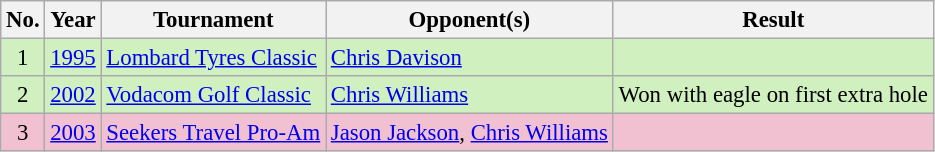<table class="wikitable" style="font-size:95%;">
<tr>
<th>No.</th>
<th>Year</th>
<th>Tournament</th>
<th>Opponent(s)</th>
<th>Result</th>
</tr>
<tr style="background:#D0F0C0;">
<td align=center>1</td>
<td><a href='#'>1995</a></td>
<td><a href='#'>Lombard Tyres Classic</a></td>
<td> <a href='#'>Chris Davison</a></td>
<td></td>
</tr>
<tr style="background:#D0F0C0;">
<td align=center>2</td>
<td><a href='#'>2002</a></td>
<td><a href='#'>Vodacom Golf Classic</a></td>
<td> <a href='#'>Chris Williams</a></td>
<td>Won with eagle on first extra hole</td>
</tr>
<tr style="background:#F2C1D1;">
<td align=center>3</td>
<td><a href='#'>2003</a></td>
<td><a href='#'>Seekers Travel Pro-Am</a></td>
<td> <a href='#'>Jason Jackson</a>,  <a href='#'>Chris Williams</a></td>
<td></td>
</tr>
</table>
